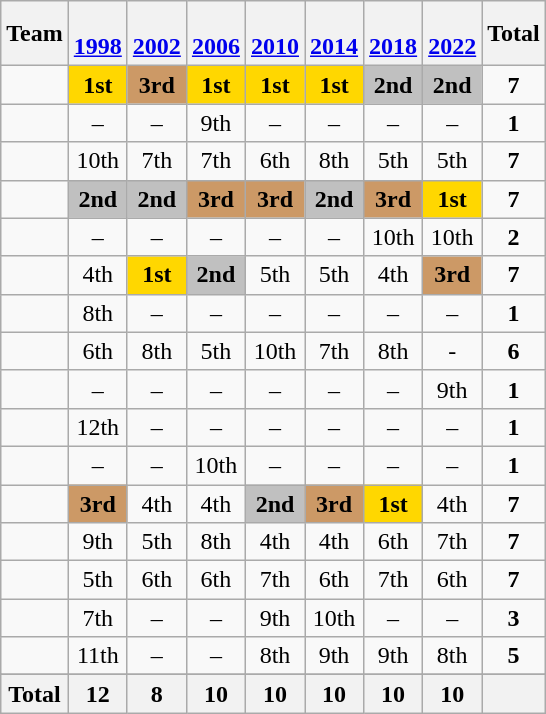<table class=wikitable style="text-align:center">
<tr>
<th>Team</th>
<th><br><a href='#'>1998</a></th>
<th><br><a href='#'>2002</a></th>
<th><br><a href='#'>2006</a></th>
<th><br><a href='#'>2010</a></th>
<th><br><a href='#'>2014</a></th>
<th><br><a href='#'>2018</a></th>
<th><br><a href='#'>2022</a></th>
<th>Total</th>
</tr>
<tr>
<td align=left></td>
<td bgcolor=gold><strong>1st</strong></td>
<td bgcolor=#cc9966><strong>3rd</strong></td>
<td bgcolor=gold><strong>1st</strong></td>
<td bgcolor=gold><strong>1st</strong></td>
<td bgcolor=gold><strong>1st</strong></td>
<td bgcolor=silver><strong>2nd</strong></td>
<td bgcolor=silver><strong>2nd</strong></td>
<td><strong>7</strong></td>
</tr>
<tr>
<td align=left></td>
<td>–</td>
<td>–</td>
<td>9th</td>
<td>–</td>
<td>–</td>
<td>–</td>
<td>–</td>
<td><strong>1</strong></td>
</tr>
<tr>
<td align=left></td>
<td>10th</td>
<td>7th</td>
<td>7th</td>
<td>6th</td>
<td>8th</td>
<td>5th</td>
<td>5th</td>
<td><strong>7</strong></td>
</tr>
<tr>
<td align=left></td>
<td bgcolor=silver><strong>2nd</strong></td>
<td bgcolor=silver><strong>2nd</strong></td>
<td bgcolor=#cc9966><strong>3rd</strong></td>
<td bgcolor=#cc9966><strong>3rd</strong></td>
<td bgcolor=silver><strong>2nd</strong></td>
<td bgcolor=#cc9966><strong>3rd</strong></td>
<td bgcolor=gold><strong>1st</strong></td>
<td><strong>7</strong></td>
</tr>
<tr>
<td align=left></td>
<td>–</td>
<td>–</td>
<td>–</td>
<td>–</td>
<td>–</td>
<td>10th</td>
<td>10th</td>
<td><strong>2</strong></td>
</tr>
<tr>
<td align=left></td>
<td>4th</td>
<td bgcolor=gold><strong>1st</strong></td>
<td bgcolor=silver><strong>2nd</strong></td>
<td>5th</td>
<td>5th</td>
<td>4th</td>
<td bgcolor=cc9966><strong>3rd</strong></td>
<td><strong>7</strong></td>
</tr>
<tr>
<td align=left></td>
<td>8th</td>
<td>–</td>
<td>–</td>
<td>–</td>
<td>–</td>
<td>–</td>
<td>–</td>
<td><strong>1</strong></td>
</tr>
<tr>
<td align=left></td>
<td>6th</td>
<td>8th</td>
<td>5th</td>
<td>10th</td>
<td>7th</td>
<td>8th</td>
<td>-</td>
<td><strong>6</strong></td>
</tr>
<tr>
<td align=left></td>
<td>–</td>
<td>–</td>
<td>–</td>
<td>–</td>
<td>–</td>
<td>–</td>
<td>9th</td>
<td><strong>1</strong></td>
</tr>
<tr>
<td align=left></td>
<td>12th</td>
<td>–</td>
<td>–</td>
<td>–</td>
<td>–</td>
<td>–</td>
<td>–</td>
<td><strong>1</strong></td>
</tr>
<tr>
<td align=left></td>
<td>–</td>
<td>–</td>
<td>10th</td>
<td>–</td>
<td>–</td>
<td>–</td>
<td>–</td>
<td><strong>1</strong></td>
</tr>
<tr>
<td align=left></td>
<td bgcolor=#cc9966><strong>3rd</strong></td>
<td>4th</td>
<td>4th</td>
<td bgcolor=silver><strong>2nd</strong></td>
<td bgcolor=#cc9966><strong>3rd</strong></td>
<td bgcolor=gold><strong>1st</strong></td>
<td>4th</td>
<td><strong>7</strong></td>
</tr>
<tr>
<td align=left></td>
<td>9th</td>
<td>5th</td>
<td>8th</td>
<td>4th</td>
<td>4th</td>
<td>6th</td>
<td>7th</td>
<td><strong>7</strong></td>
</tr>
<tr>
<td align=left></td>
<td>5th</td>
<td>6th</td>
<td>6th</td>
<td>7th</td>
<td>6th</td>
<td>7th</td>
<td>6th</td>
<td><strong>7</strong></td>
</tr>
<tr>
<td align=left></td>
<td>7th</td>
<td>–</td>
<td>–</td>
<td>9th</td>
<td>10th</td>
<td>–</td>
<td>–</td>
<td><strong>3</strong></td>
</tr>
<tr>
<td align=left></td>
<td>11th</td>
<td>–</td>
<td>–</td>
<td>8th</td>
<td>9th</td>
<td>9th</td>
<td>8th</td>
<td><strong>5</strong></td>
</tr>
<tr>
</tr>
<tr>
<th>Total</th>
<th>12</th>
<th>8</th>
<th>10</th>
<th>10</th>
<th>10</th>
<th>10</th>
<th>10</th>
<th></th>
</tr>
</table>
